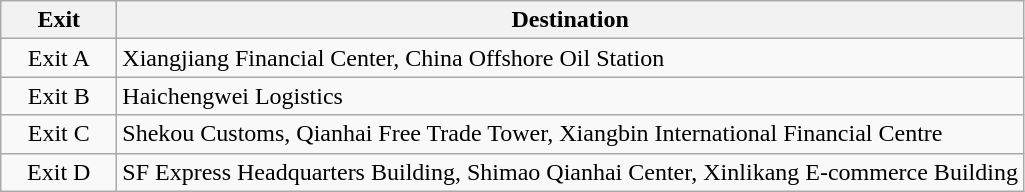<table class="wikitable">
<tr>
<th style="width:70px">Exit</th>
<th>Destination</th>
</tr>
<tr>
<td align="center">Exit A</td>
<td>Xiangjiang Financial Center, China Offshore Oil Station</td>
</tr>
<tr>
<td align="center">Exit B</td>
<td>Haichengwei Logistics</td>
</tr>
<tr>
<td align="center">Exit C</td>
<td>Shekou Customs, Qianhai Free Trade Tower, Xiangbin International Financial Centre</td>
</tr>
<tr>
<td align="center">Exit D</td>
<td>SF Express Headquarters Building, Shimao Qianhai Center, Xinlikang E-commerce Building</td>
</tr>
</table>
